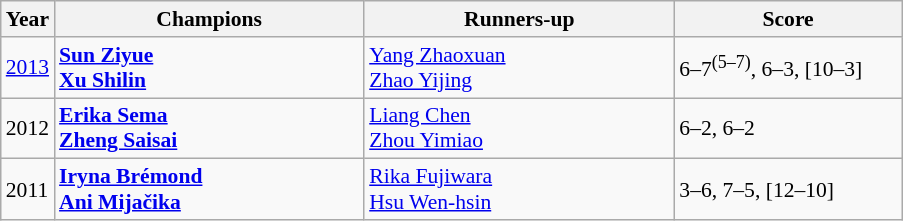<table class="wikitable" style="font-size:90%">
<tr>
<th>Year</th>
<th width="200">Champions</th>
<th width="200">Runners-up</th>
<th width="145">Score</th>
</tr>
<tr>
<td><a href='#'>2013</a></td>
<td> <strong><a href='#'>Sun Ziyue</a></strong> <br>  <strong><a href='#'>Xu Shilin</a></strong></td>
<td> <a href='#'>Yang Zhaoxuan</a> <br>  <a href='#'>Zhao Yijing</a></td>
<td>6–7<sup>(5–7)</sup>, 6–3, [10–3]</td>
</tr>
<tr>
<td>2012</td>
<td> <strong><a href='#'>Erika Sema</a> <br>  <a href='#'>Zheng Saisai</a></strong></td>
<td> <a href='#'>Liang Chen</a> <br>  <a href='#'>Zhou Yimiao</a></td>
<td>6–2, 6–2</td>
</tr>
<tr>
<td>2011</td>
<td> <strong><a href='#'>Iryna Brémond</a> <br>  <a href='#'>Ani Mijačika</a></strong></td>
<td> <a href='#'>Rika Fujiwara</a> <br>  <a href='#'>Hsu Wen-hsin</a></td>
<td>3–6, 7–5, [12–10]</td>
</tr>
</table>
